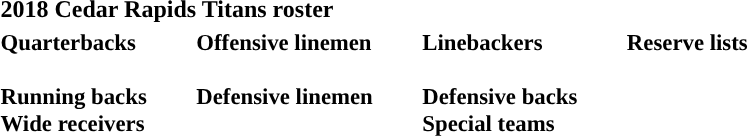<table class="toccolours" style="text-align: left;">
<tr>
<th colspan="7"><strong>2018 Cedar Rapids Titans roster</strong></th>
</tr>
<tr>
<td style="font-size: 95%;vertical-align:top;"><strong>Quarterbacks</strong><br><br><strong>Running backs</strong>

<br><strong>Wide receivers</strong>




</td>
<td style="width: 25px;"></td>
<td style="font-size: 95%;vertical-align:top;"><strong>Offensive linemen</strong><br>

<br><strong>Defensive linemen</strong>



</td>
<td style="width: 25px;"></td>
<td style="font-size: 95%;vertical-align:top;"><strong>Linebackers</strong><br>
<br><strong>Defensive backs</strong>




<br><strong>Special teams</strong>
</td>
<td style="width: 25px;"></td>
<td style="font-size: 95%;vertical-align:top;"><strong>Reserve lists</strong><br>




<br></td>
</tr>
<tr>
</tr>
</table>
